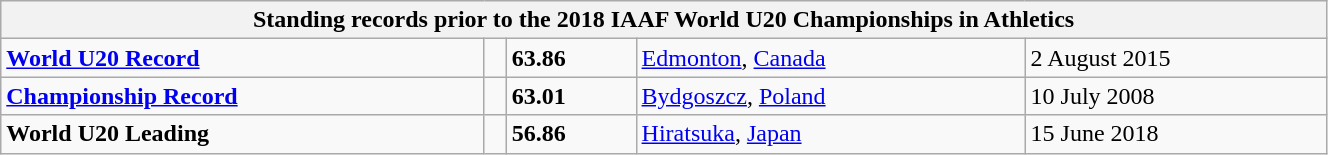<table class="wikitable" width=70%>
<tr>
<th colspan="5">Standing records prior to the 2018 IAAF World U20 Championships in Athletics</th>
</tr>
<tr>
<td><strong><a href='#'>World U20 Record</a></strong></td>
<td></td>
<td><strong>63.86</strong></td>
<td><a href='#'>Edmonton</a>, <a href='#'>Canada</a></td>
<td>2 August 2015</td>
</tr>
<tr>
<td><strong><a href='#'>Championship Record</a></strong></td>
<td></td>
<td><strong>63.01</strong></td>
<td><a href='#'>Bydgoszcz</a>, <a href='#'>Poland</a></td>
<td>10 July 2008</td>
</tr>
<tr>
<td><strong>World U20 Leading</strong></td>
<td></td>
<td><strong>56.86</strong></td>
<td><a href='#'>Hiratsuka</a>, <a href='#'>Japan</a></td>
<td>15 June 2018</td>
</tr>
</table>
